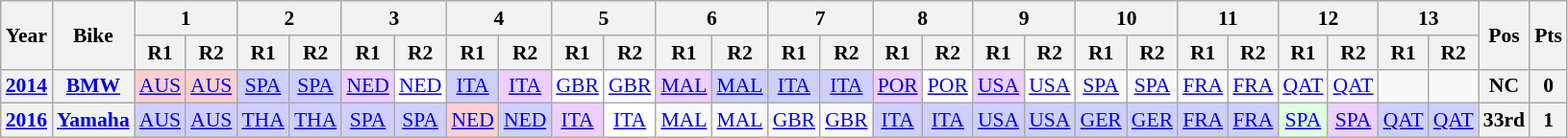<table class="wikitable" style="text-align:center; font-size:90%">
<tr>
<th valign="middle" rowspan=2>Year</th>
<th valign="middle" rowspan=2>Bike</th>
<th colspan=2>1</th>
<th colspan=2>2</th>
<th colspan=2>3</th>
<th colspan=2>4</th>
<th colspan=2>5</th>
<th colspan=2>6</th>
<th colspan=2>7</th>
<th colspan=2>8</th>
<th colspan=2>9</th>
<th colspan=2>10</th>
<th colspan=2>11</th>
<th colspan=2>12</th>
<th colspan=2>13</th>
<th rowspan=2>Pos</th>
<th rowspan=2>Pts</th>
</tr>
<tr>
<th>R1</th>
<th>R2</th>
<th>R1</th>
<th>R2</th>
<th>R1</th>
<th>R2</th>
<th>R1</th>
<th>R2</th>
<th>R1</th>
<th>R2</th>
<th>R1</th>
<th>R2</th>
<th>R1</th>
<th>R2</th>
<th>R1</th>
<th>R2</th>
<th>R1</th>
<th>R2</th>
<th>R1</th>
<th>R2</th>
<th>R1</th>
<th>R2</th>
<th>R1</th>
<th>R2</th>
<th>R1</th>
<th>R2</th>
</tr>
<tr>
<th><a href='#'>2014</a></th>
<th><a href='#'>BMW</a></th>
<td style="background:#ffcfcf;"><a href='#'>AUS</a><br></td>
<td style="background:#ffcfcf;"><a href='#'>AUS</a><br></td>
<td style="background:#CFCFFF;"><a href='#'>SPA</a><br></td>
<td style="background:#CFCFFF;"><a href='#'>SPA</a><br></td>
<td style="background:#efcfff;"><a href='#'>NED</a><br></td>
<td style="background:#ffffff;"><a href='#'>NED</a><br></td>
<td style="background:#CFCFFF;"><a href='#'>ITA</a><br></td>
<td style="background:#efcfff;"><a href='#'>ITA</a><br></td>
<td style="background:#ffffff;"><a href='#'>GBR</a><br></td>
<td style="background:#ffffff;"><a href='#'>GBR</a><br></td>
<td style="background:#efcfff;"><a href='#'>MAL</a><br></td>
<td style="background:#CFCFFF;"><a href='#'>MAL</a><br></td>
<td style="background:#CFCFFF;"><a href='#'>ITA</a><br></td>
<td style="background:#CFCFFF;"><a href='#'>ITA</a><br></td>
<td style="background:#efcfff;"><a href='#'>POR</a><br></td>
<td style="background:#ffffff;"><a href='#'>POR</a><br></td>
<td style="background:#efcfff;"><a href='#'>USA</a><br></td>
<td style="background:#ffffff;"><a href='#'>USA</a><br></td>
<td><a href='#'>SPA</a></td>
<td><a href='#'>SPA</a></td>
<td><a href='#'>FRA</a></td>
<td><a href='#'>FRA</a></td>
<td><a href='#'>QAT</a></td>
<td><a href='#'>QAT</a></td>
<td></td>
<td></td>
<th>NC</th>
<th>0</th>
</tr>
<tr>
<th><a href='#'>2016</a></th>
<th><a href='#'>Yamaha</a></th>
<td style="background:#CFCFFF;"><a href='#'>AUS</a><br></td>
<td style="background:#CFCFFF;"><a href='#'>AUS</a><br></td>
<td style="background:#CFCFFF;"><a href='#'>THA</a><br></td>
<td style="background:#CFCFFF;"><a href='#'>THA</a><br></td>
<td style="background:#CFCFFF;"><a href='#'>SPA</a><br></td>
<td style="background:#CFCFFF;"><a href='#'>SPA</a><br></td>
<td style="background:#ffcfcf;"><a href='#'>NED</a><br></td>
<td style="background:#CFCFFF;"><a href='#'>NED</a><br></td>
<td style="background:#efcfff;"><a href='#'>ITA</a><br></td>
<td style="background:#ffffff;"><a href='#'>ITA</a><br></td>
<td><a href='#'>MAL</a></td>
<td><a href='#'>MAL</a></td>
<td><a href='#'>GBR</a></td>
<td><a href='#'>GBR</a></td>
<td style="background:#CFCFFF;"><a href='#'>ITA</a><br></td>
<td style="background:#CFCFFF;"><a href='#'>ITA</a><br></td>
<td style="background:#CFCFFF;"><a href='#'>USA</a><br></td>
<td style="background:#CFCFFF;"><a href='#'>USA</a><br></td>
<td style="background:#CFCFFF;"><a href='#'>GER</a><br></td>
<td style="background:#CFCFFF;"><a href='#'>GER</a><br></td>
<td style="background:#CFCFFF;"><a href='#'>FRA</a><br></td>
<td style="background:#CFCFFF;"><a href='#'>FRA</a><br></td>
<td style="background:#DFFFDF;"><a href='#'>SPA</a><br></td>
<td style="background:#EFCFFF;"><a href='#'>SPA</a><br></td>
<td style="background:#CFCFFF;"><a href='#'>QAT</a><br></td>
<td style="background:#CFCFFF;"><a href='#'>QAT</a><br></td>
<th>33rd</th>
<th>1</th>
</tr>
</table>
